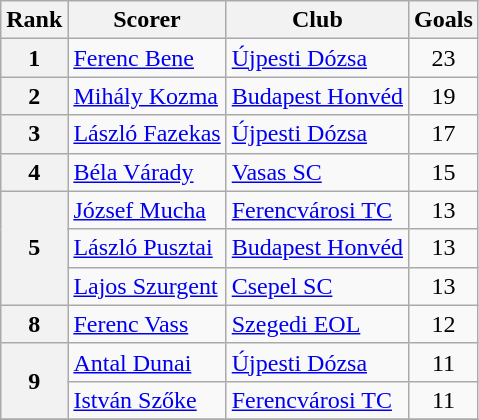<table class="wikitable" style="text-align:center">
<tr>
<th>Rank</th>
<th>Scorer</th>
<th>Club</th>
<th>Goals</th>
</tr>
<tr>
<th rowspan="1">1</th>
<td align=left> <a href='#'>Ferenc Bene</a></td>
<td align=left><a href='#'>Újpesti Dózsa</a></td>
<td>23</td>
</tr>
<tr>
<th rowspan="1">2</th>
<td align=left> <a href='#'>Mihály Kozma</a></td>
<td align=left><a href='#'>Budapest Honvéd</a></td>
<td>19</td>
</tr>
<tr>
<th rowspan="1">3</th>
<td align=left> <a href='#'>László Fazekas</a></td>
<td align=left><a href='#'>Újpesti Dózsa</a></td>
<td>17</td>
</tr>
<tr>
<th rowspan="1">4</th>
<td align=left> <a href='#'>Béla Várady</a></td>
<td align=left><a href='#'>Vasas SC</a></td>
<td>15</td>
</tr>
<tr>
<th rowspan="3">5</th>
<td align=left> <a href='#'>József Mucha</a></td>
<td align=left><a href='#'>Ferencvárosi TC</a></td>
<td>13</td>
</tr>
<tr>
<td align=left> <a href='#'>László Pusztai</a></td>
<td align=left><a href='#'>Budapest Honvéd</a></td>
<td>13</td>
</tr>
<tr>
<td align=left> <a href='#'>Lajos Szurgent</a></td>
<td align=left><a href='#'>Csepel SC</a></td>
<td>13</td>
</tr>
<tr>
<th rowspan="1">8</th>
<td align=left> <a href='#'>Ferenc Vass</a></td>
<td align=left><a href='#'>Szegedi EOL</a></td>
<td>12</td>
</tr>
<tr>
<th rowspan="2">9</th>
<td align=left> <a href='#'>Antal Dunai</a></td>
<td align=left><a href='#'>Újpesti Dózsa</a></td>
<td>11</td>
</tr>
<tr>
<td align=left> <a href='#'>István Szőke</a></td>
<td align=left><a href='#'>Ferencvárosi TC</a></td>
<td>11</td>
</tr>
<tr>
</tr>
</table>
